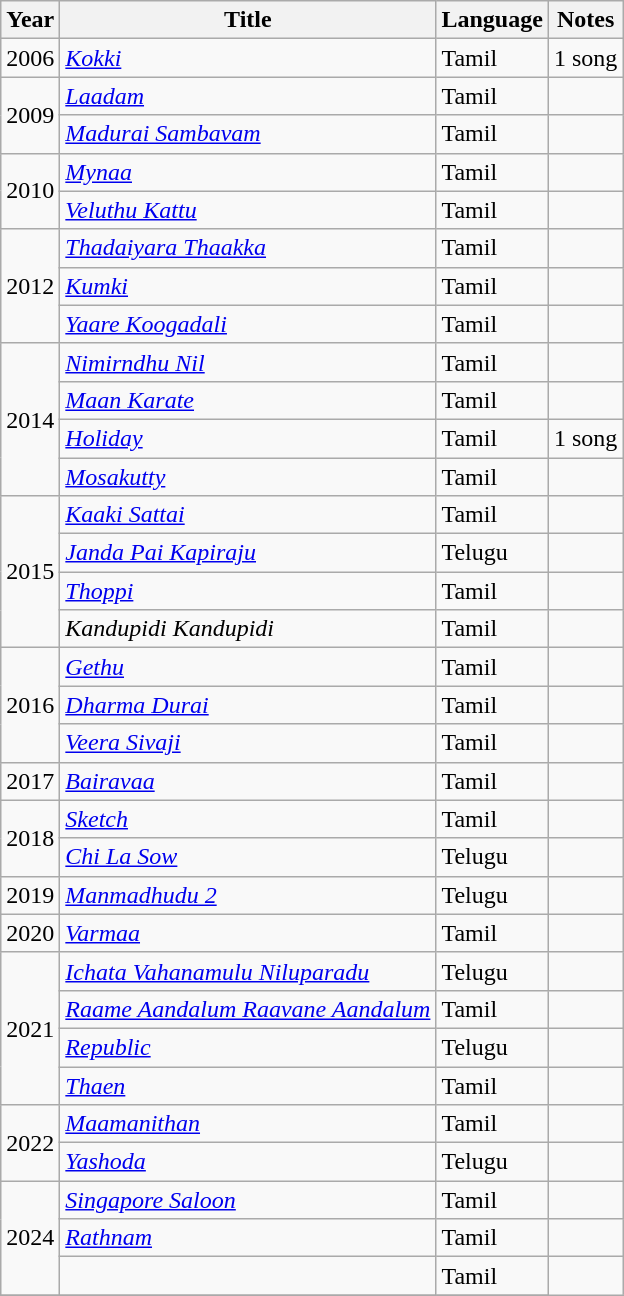<table class="wikitable sortableplainrowheaders">
<tr>
<th scope="col">Year</th>
<th scope="col">Title</th>
<th scope="col">Language</th>
<th scope="col">Notes</th>
</tr>
<tr>
<td>2006</td>
<td><em><a href='#'>Kokki</a></em></td>
<td>Tamil</td>
<td>1 song</td>
</tr>
<tr>
<td rowspan="2">2009</td>
<td><em><a href='#'>Laadam</a></em></td>
<td>Tamil</td>
<td></td>
</tr>
<tr>
<td><em><a href='#'>Madurai Sambavam</a></em></td>
<td>Tamil</td>
<td></td>
</tr>
<tr>
<td rowspan="2">2010</td>
<td><em><a href='#'>Mynaa</a></em></td>
<td>Tamil</td>
<td></td>
</tr>
<tr>
<td><em><a href='#'>Veluthu Kattu</a></em></td>
<td>Tamil</td>
<td></td>
</tr>
<tr>
<td rowspan="3">2012</td>
<td><em><a href='#'>Thadaiyara Thaakka</a></em></td>
<td>Tamil</td>
<td></td>
</tr>
<tr>
<td><em><a href='#'>Kumki</a></em></td>
<td>Tamil</td>
<td></td>
</tr>
<tr>
<td><em><a href='#'>Yaare Koogadali</a></em></td>
<td>Tamil</td>
<td></td>
</tr>
<tr>
<td rowspan="4">2014</td>
<td><em><a href='#'>Nimirndhu Nil</a></em></td>
<td>Tamil</td>
<td></td>
</tr>
<tr>
<td><em><a href='#'>Maan Karate</a></em></td>
<td>Tamil</td>
<td></td>
</tr>
<tr>
<td><em><a href='#'>Holiday</a></em></td>
<td>Tamil</td>
<td>1 song</td>
</tr>
<tr>
<td><em><a href='#'>Mosakutty</a></em></td>
<td>Tamil</td>
<td></td>
</tr>
<tr>
<td rowspan="4">2015</td>
<td><em><a href='#'>Kaaki Sattai</a></em></td>
<td>Tamil</td>
<td></td>
</tr>
<tr>
<td><em><a href='#'>Janda Pai Kapiraju</a></em></td>
<td>Telugu</td>
<td></td>
</tr>
<tr>
<td><em><a href='#'>Thoppi</a></em></td>
<td>Tamil</td>
<td></td>
</tr>
<tr>
<td><em>Kandupidi Kandupidi</em></td>
<td>Tamil</td>
<td></td>
</tr>
<tr>
<td rowspan="3">2016</td>
<td><em><a href='#'>Gethu</a></em></td>
<td>Tamil</td>
<td></td>
</tr>
<tr>
<td><em><a href='#'>Dharma Durai</a></em></td>
<td>Tamil</td>
<td></td>
</tr>
<tr>
<td><em><a href='#'>Veera Sivaji</a></em></td>
<td>Tamil</td>
<td></td>
</tr>
<tr>
<td>2017</td>
<td><em><a href='#'>Bairavaa</a></em></td>
<td>Tamil</td>
<td></td>
</tr>
<tr>
<td rowspan="2">2018</td>
<td><em><a href='#'>Sketch</a></em></td>
<td>Tamil</td>
<td></td>
</tr>
<tr>
<td><em><a href='#'>Chi La Sow</a></em></td>
<td>Telugu</td>
<td></td>
</tr>
<tr>
<td>2019</td>
<td><em><a href='#'>Manmadhudu 2</a></em></td>
<td>Telugu</td>
<td></td>
</tr>
<tr>
<td>2020</td>
<td><em><a href='#'>Varmaa</a></em></td>
<td>Tamil</td>
<td></td>
</tr>
<tr>
<td rowspan="4">2021</td>
<td><em><a href='#'>Ichata Vahanamulu Niluparadu</a></em></td>
<td>Telugu</td>
<td></td>
</tr>
<tr>
<td><em><a href='#'>Raame Aandalum Raavane Aandalum</a></em></td>
<td>Tamil</td>
<td></td>
</tr>
<tr>
<td><em><a href='#'>Republic</a></em></td>
<td>Telugu</td>
<td></td>
</tr>
<tr>
<td><em><a href='#'>Thaen</a></em></td>
<td>Tamil</td>
<td></td>
</tr>
<tr>
<td rowspan="2">2022</td>
<td><em><a href='#'>Maamanithan</a></em></td>
<td>Tamil</td>
<td></td>
</tr>
<tr>
<td><em><a href='#'>Yashoda</a></em></td>
<td>Telugu</td>
<td></td>
</tr>
<tr>
<td rowspan="3">2024</td>
<td><em><a href='#'>Singapore Saloon</a></em></td>
<td>Tamil</td>
<td></td>
</tr>
<tr>
<td><em><a href='#'>Rathnam</a></em></td>
<td>Tamil</td>
<td></td>
</tr>
<tr>
<td></td>
<td>Tamil</td>
</tr>
<tr>
</tr>
</table>
